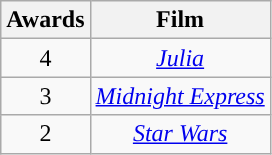<table class="wikitable" style="text-align:center;">
<tr>
<th style="background:">Awards</th>
<th style="background:">Film</th>
</tr>
<tr>
<td>4</td>
<td><em><a href='#'>Julia</a></em></td>
</tr>
<tr>
<td>3</td>
<td><em><a href='#'>Midnight Express</a></em></td>
</tr>
<tr>
<td>2</td>
<td><em><a href='#'>Star Wars</a></em></td>
</tr>
</table>
